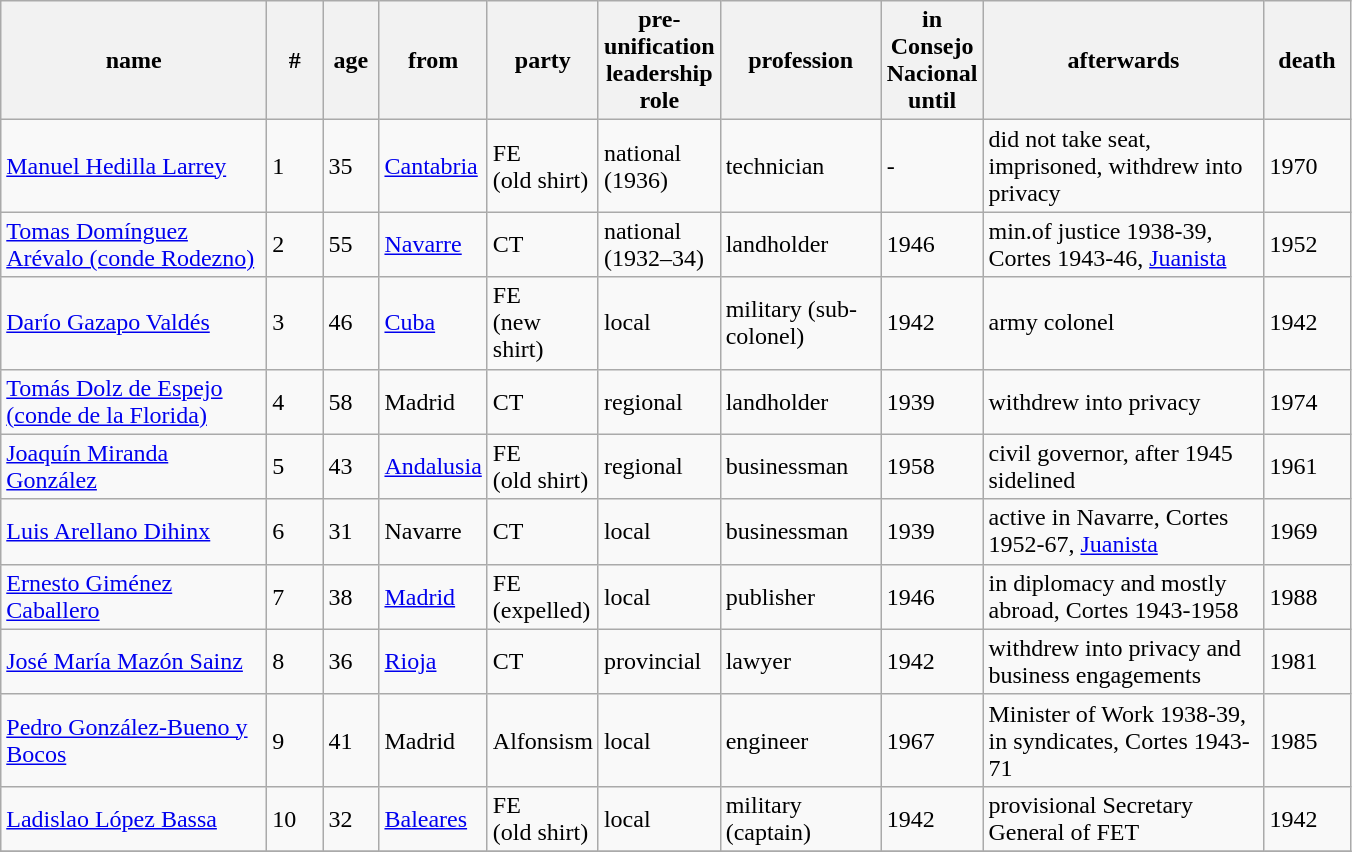<table class="wikitable sortable">
<tr>
<th scope="col" style="width: 170px;">name</th>
<th scope="col" style="width: 30px;">#</th>
<th scope="col" style="width: 30px;">age</th>
<th scope="col" style="width: 60px;">from</th>
<th scope="col" style="width: 60px;">party</th>
<th scope="col" style="width: 60px;">pre-unification leadership role</th>
<th scope="col" style="width: 100px;">profession</th>
<th scope="col" style="width: 50px;">in Consejo Nacional until</th>
<th scope="col" style="width: 180px;">afterwards</th>
<th scope="col" style="width: 50px;">death</th>
</tr>
<tr>
<td><a href='#'>Manuel Hedilla Larrey</a></td>
<td>1</td>
<td>35</td>
<td><a href='#'>Cantabria</a></td>
<td>FE<br>(old shirt)</td>
<td>national (1936)</td>
<td>technician</td>
<td>-</td>
<td>did not take seat, imprisoned, withdrew into privacy</td>
<td>1970</td>
</tr>
<tr>
<td><a href='#'>Tomas Domínguez Arévalo (conde Rodezno)</a></td>
<td>2</td>
<td>55</td>
<td><a href='#'>Navarre</a></td>
<td>CT</td>
<td>national (1932–34)</td>
<td>landholder</td>
<td>1946</td>
<td>min.of justice 1938-39, Cortes 1943-46, <a href='#'>Juanista</a></td>
<td>1952</td>
</tr>
<tr>
<td><a href='#'>Darío Gazapo Valdés</a></td>
<td>3</td>
<td>46</td>
<td><a href='#'>Cuba</a></td>
<td>FE<br>(new shirt)</td>
<td>local</td>
<td>military (sub-colonel)</td>
<td>1942</td>
<td>army colonel</td>
<td>1942</td>
</tr>
<tr>
<td><a href='#'>Tomás Dolz de Espejo (conde de la Florida)</a></td>
<td>4</td>
<td>58</td>
<td>Madrid</td>
<td>CT</td>
<td>regional</td>
<td>landholder</td>
<td>1939</td>
<td>withdrew into privacy</td>
<td>1974</td>
</tr>
<tr>
<td><a href='#'>Joaquín Miranda González</a></td>
<td>5</td>
<td>43</td>
<td><a href='#'>Andalusia</a></td>
<td>FE<br>(old shirt)</td>
<td>regional</td>
<td>businessman</td>
<td>1958</td>
<td>civil governor, after 1945 sidelined</td>
<td>1961</td>
</tr>
<tr>
<td><a href='#'>Luis Arellano Dihinx</a></td>
<td>6</td>
<td>31</td>
<td>Navarre</td>
<td>CT</td>
<td>local</td>
<td>businessman</td>
<td>1939</td>
<td>active in Navarre, Cortes 1952-67, <a href='#'>Juanista</a></td>
<td>1969</td>
</tr>
<tr>
<td><a href='#'>Ernesto Giménez Caballero</a></td>
<td>7</td>
<td>38</td>
<td><a href='#'>Madrid</a></td>
<td>FE<br>(expelled)</td>
<td>local</td>
<td>publisher</td>
<td>1946</td>
<td>in diplomacy and mostly abroad, Cortes 1943-1958</td>
<td>1988</td>
</tr>
<tr>
<td><a href='#'>José María Mazón Sainz</a></td>
<td>8</td>
<td>36</td>
<td><a href='#'>Rioja</a></td>
<td>CT</td>
<td>provincial</td>
<td>lawyer</td>
<td>1942</td>
<td>withdrew into privacy and business engagements</td>
<td>1981</td>
</tr>
<tr>
<td><a href='#'>Pedro González-Bueno y Bocos</a></td>
<td>9</td>
<td>41</td>
<td>Madrid</td>
<td>Alfonsism</td>
<td>local</td>
<td>engineer</td>
<td>1967</td>
<td>Minister of Work 1938-39, in syndicates, Cortes 1943-71</td>
<td>1985</td>
</tr>
<tr>
<td><a href='#'>Ladislao López Bassa</a></td>
<td>10</td>
<td>32</td>
<td><a href='#'>Baleares</a></td>
<td>FE<br>(old shirt)</td>
<td>local</td>
<td>military (captain)</td>
<td>1942</td>
<td>provisional Secretary General of FET</td>
<td>1942</td>
</tr>
<tr>
</tr>
</table>
